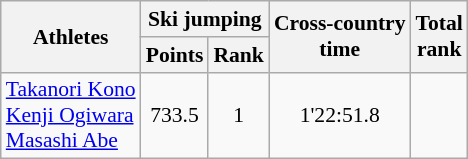<table class="wikitable" border="1" style="font-size:90%">
<tr>
<th rowspan="2">Athletes</th>
<th colspan="2">Ski jumping</th>
<th rowspan="2">Cross-country <br> time</th>
<th rowspan="2">Total <br> rank</th>
</tr>
<tr>
<th>Points</th>
<th>Rank</th>
</tr>
<tr>
<td><a href='#'>Takanori Kono</a><br><a href='#'>Kenji Ogiwara</a><br><a href='#'>Masashi Abe</a></td>
<td align=center>733.5</td>
<td align=center>1</td>
<td align=center>1'22:51.8</td>
<td align=center></td>
</tr>
</table>
